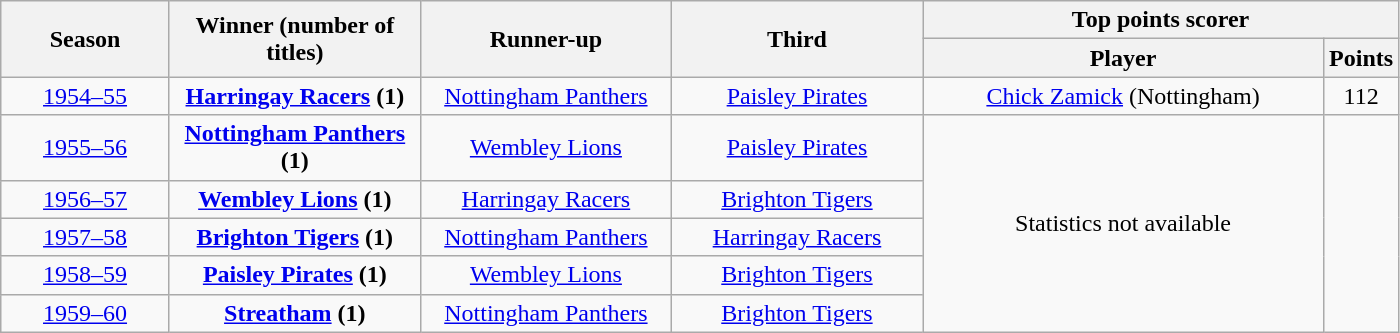<table class="wikitable" style="text-align: center;">
<tr>
<th rowspan=2 width=105>Season</th>
<th rowspan=2 width=160>Winner (number of titles)</th>
<th rowspan=2 width=160>Runner-up</th>
<th rowspan=2 width=160>Third</th>
<th colspan=2>Top points scorer</th>
</tr>
<tr>
<th width=260>Player</th>
<th>Points</th>
</tr>
<tr>
<td><a href='#'>1954–55</a></td>
<td><strong><a href='#'>Harringay Racers</a> (1)</strong></td>
<td><a href='#'>Nottingham Panthers</a></td>
<td><a href='#'>Paisley Pirates</a></td>
<td><a href='#'>Chick Zamick</a> (Nottingham)</td>
<td>112</td>
</tr>
<tr>
<td><a href='#'>1955–56</a></td>
<td><strong><a href='#'>Nottingham Panthers</a> (1)</strong></td>
<td><a href='#'>Wembley Lions</a></td>
<td><a href='#'>Paisley Pirates</a></td>
<td rowspan=5 align=center>Statistics not available</td>
</tr>
<tr>
<td><a href='#'>1956–57</a></td>
<td><strong><a href='#'>Wembley Lions</a> (1)</strong></td>
<td><a href='#'>Harringay Racers</a></td>
<td><a href='#'>Brighton Tigers</a></td>
</tr>
<tr>
<td><a href='#'>1957–58</a></td>
<td><strong><a href='#'>Brighton Tigers</a> (1)</strong></td>
<td><a href='#'>Nottingham Panthers</a></td>
<td><a href='#'>Harringay Racers</a></td>
</tr>
<tr>
<td><a href='#'>1958–59</a></td>
<td><strong><a href='#'>Paisley Pirates</a> (1)</strong></td>
<td><a href='#'>Wembley Lions</a></td>
<td><a href='#'>Brighton Tigers</a></td>
</tr>
<tr>
<td><a href='#'>1959–60</a></td>
<td><strong><a href='#'>Streatham</a> (1)</strong></td>
<td><a href='#'>Nottingham Panthers</a></td>
<td><a href='#'>Brighton Tigers</a></td>
</tr>
</table>
